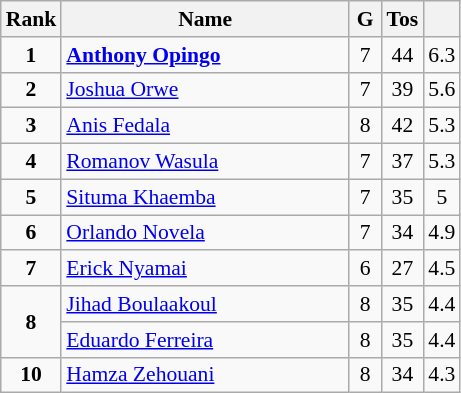<table class="wikitable" style="text-align:center; font-size:90%;">
<tr>
<th width=10px>Rank</th>
<th width=185px>Name</th>
<th width=15px>G</th>
<th width=10px>Tos</th>
<th width=10px></th>
</tr>
<tr>
<td><strong>1</strong></td>
<td align=left> <strong><a href='#'>Anthony Opingo</a></strong></td>
<td>7</td>
<td>44</td>
<td>6.3</td>
</tr>
<tr>
<td><strong>2</strong></td>
<td align=left> <a href='#'>Joshua Orwe</a></td>
<td>7</td>
<td>39</td>
<td>5.6</td>
</tr>
<tr>
<td><strong>3</strong></td>
<td align=left> <a href='#'>Anis Fedala</a></td>
<td>8</td>
<td>42</td>
<td>5.3</td>
</tr>
<tr>
<td><strong>4</strong></td>
<td align=left> <a href='#'>Romanov Wasula</a></td>
<td>7</td>
<td>37</td>
<td>5.3</td>
</tr>
<tr>
<td><strong>5</strong></td>
<td align=left> <a href='#'>Situma Khaemba</a></td>
<td>7</td>
<td>35</td>
<td>5</td>
</tr>
<tr>
<td><strong>6</strong></td>
<td align=left> <a href='#'>Orlando Novela</a></td>
<td>7</td>
<td>34</td>
<td>4.9</td>
</tr>
<tr>
<td><strong>7</strong></td>
<td align=left> <a href='#'>Erick Nyamai</a></td>
<td>6</td>
<td>27</td>
<td>4.5</td>
</tr>
<tr>
<td rowspan=2><strong>8</strong></td>
<td align=left> <a href='#'>Jihad Boulaakoul</a></td>
<td>8</td>
<td>35</td>
<td>4.4</td>
</tr>
<tr>
<td align=left> <a href='#'>Eduardo Ferreira</a></td>
<td>8</td>
<td>35</td>
<td>4.4</td>
</tr>
<tr>
<td><strong>10</strong></td>
<td align=left> <a href='#'>Hamza Zehouani</a></td>
<td>8</td>
<td>34</td>
<td>4.3</td>
</tr>
</table>
